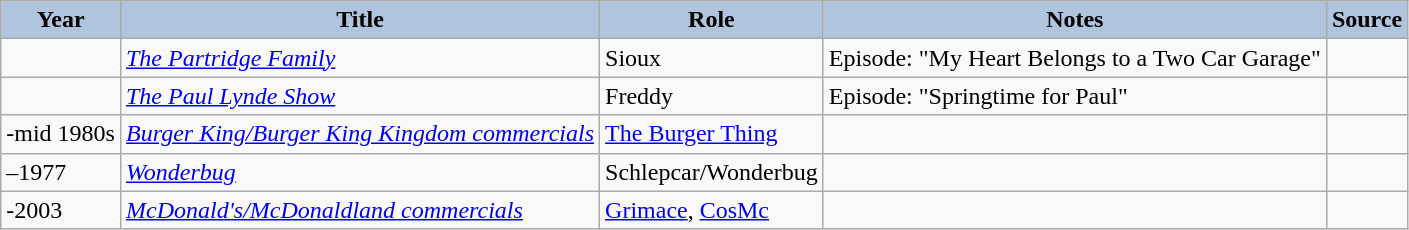<table class="wikitable sortable plainrowheaders">
<tr>
<th style="background:#b0c4de;">Year</th>
<th style="background:#b0c4de;">Title</th>
<th style="background:#b0c4de;">Role</th>
<th style="background:#b0c4de;" class="unsortable">Notes</th>
<th style="background:#b0c4de;" class="unsortable">Source</th>
</tr>
<tr>
<td></td>
<td><em><a href='#'>The Partridge Family</a></em></td>
<td>Sioux</td>
<td>Episode: "My Heart Belongs to a Two Car Garage"</td>
<td></td>
</tr>
<tr>
<td></td>
<td><em><a href='#'>The Paul Lynde Show</a></em></td>
<td>Freddy</td>
<td>Episode: "Springtime for Paul"</td>
<td></td>
</tr>
<tr>
<td>-mid 1980s</td>
<td><em><a href='#'>Burger King/Burger King Kingdom commercials</a></em></td>
<td><a href='#'>The Burger Thing</a></td>
<td></td>
<td></td>
</tr>
<tr>
<td>–1977</td>
<td><em><a href='#'>Wonderbug</a></em></td>
<td>Schlepcar/Wonderbug</td>
<td></td>
<td></td>
</tr>
<tr>
<td>-2003</td>
<td><em><a href='#'>McDonald's/McDonaldland commercials</a></em></td>
<td><a href='#'>Grimace</a>, <a href='#'>CosMc</a></td>
<td></td>
<td></td>
</tr>
</table>
